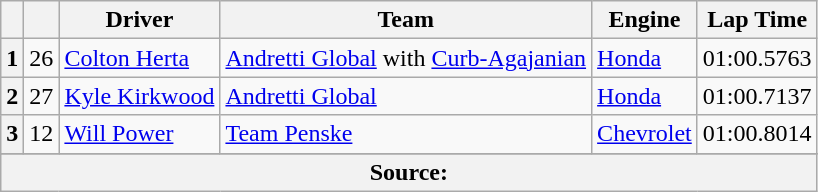<table class="wikitable">
<tr>
<th></th>
<th></th>
<th>Driver</th>
<th>Team</th>
<th>Engine</th>
<th>Lap Time</th>
</tr>
<tr>
<th>1</th>
<td align="center">26</td>
<td> <a href='#'>Colton Herta</a></td>
<td><a href='#'>Andretti Global</a> with <a href='#'>Curb-Agajanian</a></td>
<td><a href='#'>Honda</a></td>
<td>01:00.5763</td>
</tr>
<tr>
<th>2</th>
<td align="center">27</td>
<td> <a href='#'>Kyle Kirkwood</a></td>
<td><a href='#'>Andretti Global</a></td>
<td><a href='#'>Honda</a></td>
<td>01:00.7137</td>
</tr>
<tr>
<th>3</th>
<td align="center">12</td>
<td> <a href='#'>Will Power</a></td>
<td><a href='#'>Team Penske</a></td>
<td><a href='#'>Chevrolet</a></td>
<td>01:00.8014</td>
</tr>
<tr>
</tr>
<tr class="sortbottom">
<th colspan="6">Source:</th>
</tr>
</table>
